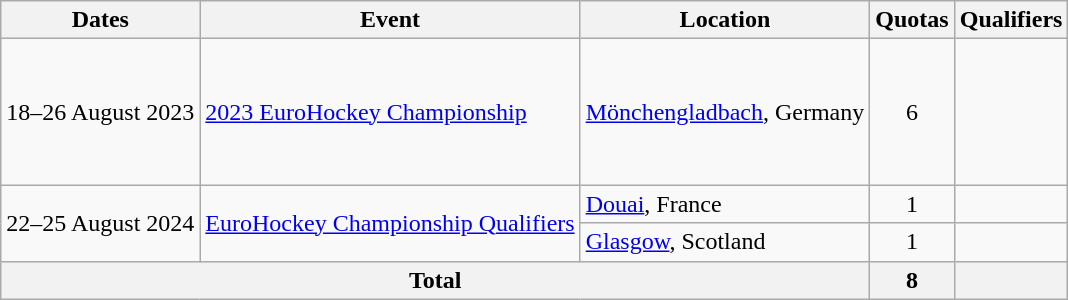<table class=wikitable>
<tr>
<th>Dates</th>
<th>Event</th>
<th>Location</th>
<th>Quotas</th>
<th>Qualifiers</th>
</tr>
<tr>
<td>18–26 August 2023</td>
<td><a href='#'>2023 EuroHockey Championship</a></td>
<td><a href='#'>Mönchengladbach</a>, Germany</td>
<td align=center>6</td>
<td><br><br><br><br><br></td>
</tr>
<tr>
<td rowspan=2>22–25 August 2024</td>
<td rowspan=2><a href='#'>EuroHockey Championship Qualifiers</a></td>
<td><a href='#'>Douai</a>, France</td>
<td align=center>1</td>
<td></td>
</tr>
<tr>
<td><a href='#'>Glasgow</a>, Scotland</td>
<td align=center>1</td>
<td></td>
</tr>
<tr>
<th colspan=3>Total</th>
<th>8</th>
<th></th>
</tr>
</table>
